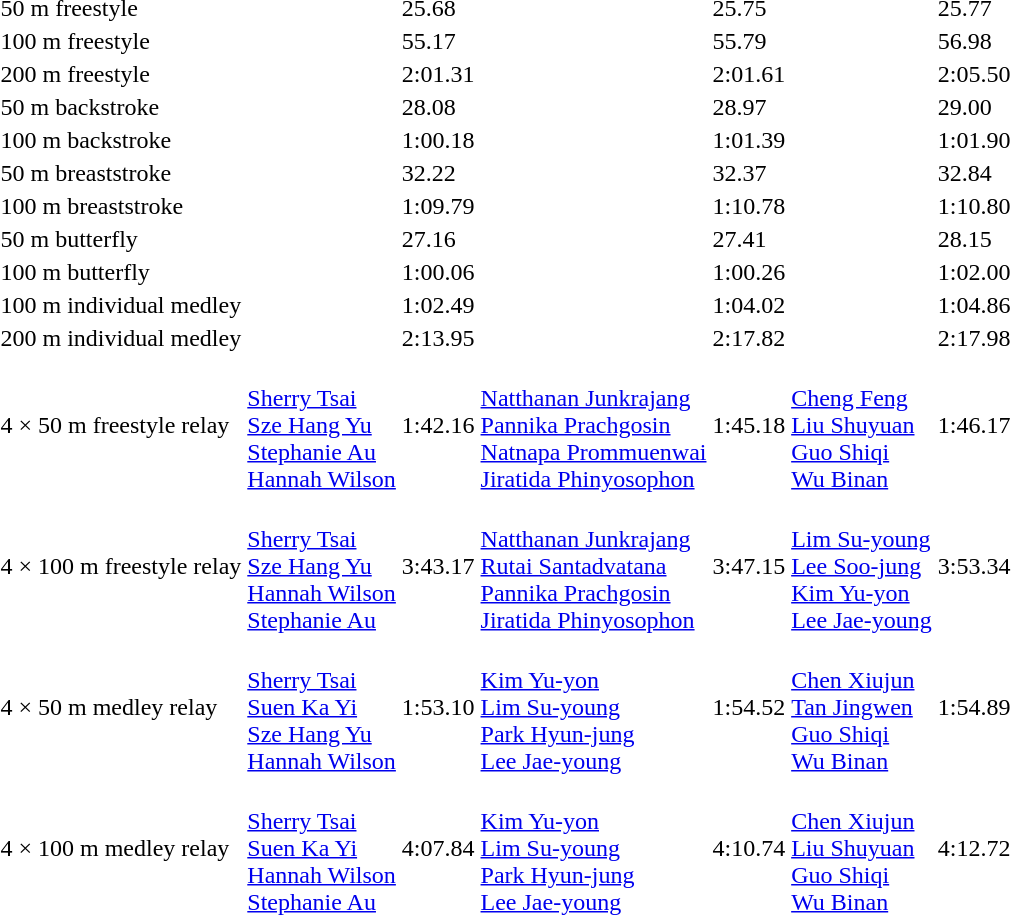<table>
<tr>
<td>50 m freestyle</td>
<td></td>
<td>25.68</td>
<td></td>
<td>25.75</td>
<td></td>
<td>25.77</td>
</tr>
<tr>
<td>100 m freestyle</td>
<td></td>
<td>55.17<br></td>
<td></td>
<td>55.79</td>
<td></td>
<td>56.98</td>
</tr>
<tr>
<td>200 m freestyle</td>
<td></td>
<td>2:01.31</td>
<td></td>
<td>2:01.61</td>
<td></td>
<td>2:05.50</td>
</tr>
<tr>
<td>50 m backstroke</td>
<td></td>
<td>28.08<br></td>
<td></td>
<td>28.97</td>
<td></td>
<td>29.00</td>
</tr>
<tr>
<td>100 m backstroke</td>
<td></td>
<td>1:00.18<br></td>
<td></td>
<td>1:01.39</td>
<td></td>
<td>1:01.90</td>
</tr>
<tr>
<td>50 m breaststroke</td>
<td></td>
<td>32.22<br></td>
<td></td>
<td>32.37</td>
<td></td>
<td>32.84</td>
</tr>
<tr>
<td>100 m breaststroke</td>
<td></td>
<td>1:09.79<br></td>
<td></td>
<td>1:10.78</td>
<td></td>
<td>1:10.80</td>
</tr>
<tr>
<td>50 m butterfly</td>
<td></td>
<td>27.16<br></td>
<td></td>
<td>27.41</td>
<td></td>
<td>28.15</td>
</tr>
<tr>
<td>100 m butterfly</td>
<td></td>
<td>1:00.06<br></td>
<td></td>
<td>1:00.26</td>
<td></td>
<td>1:02.00</td>
</tr>
<tr>
<td>100 m individual medley</td>
<td></td>
<td>1:02.49<br></td>
<td></td>
<td>1:04.02</td>
<td></td>
<td>1:04.86</td>
</tr>
<tr>
<td>200 m individual medley</td>
<td></td>
<td>2:13.95<br></td>
<td></td>
<td>2:17.82</td>
<td></td>
<td>2:17.98</td>
</tr>
<tr>
<td>4 × 50 m freestyle relay</td>
<td><br><a href='#'>Sherry Tsai</a><br><a href='#'>Sze Hang Yu</a><br><a href='#'>Stephanie Au</a><br><a href='#'>Hannah Wilson</a></td>
<td>1:42.16<br></td>
<td><br><a href='#'>Natthanan Junkrajang</a><br><a href='#'>Pannika Prachgosin</a><br><a href='#'>Natnapa Prommuenwai</a><br><a href='#'>Jiratida Phinyosophon</a></td>
<td>1:45.18</td>
<td><br><a href='#'>Cheng Feng</a><br><a href='#'>Liu Shuyuan</a><br><a href='#'>Guo Shiqi</a><br><a href='#'>Wu Binan</a></td>
<td>1:46.17</td>
</tr>
<tr>
<td>4 × 100 m freestyle relay</td>
<td><br><a href='#'>Sherry Tsai</a><br><a href='#'>Sze Hang Yu</a><br><a href='#'>Hannah Wilson</a><br><a href='#'>Stephanie Au</a></td>
<td>3:43.17<br></td>
<td><br><a href='#'>Natthanan Junkrajang</a><br><a href='#'>Rutai Santadvatana</a><br><a href='#'>Pannika Prachgosin</a><br><a href='#'>Jiratida Phinyosophon</a></td>
<td>3:47.15</td>
<td><br><a href='#'>Lim Su-young</a><br><a href='#'>Lee Soo-jung</a><br><a href='#'>Kim Yu-yon</a><br><a href='#'>Lee Jae-young</a></td>
<td>3:53.34</td>
</tr>
<tr>
<td>4 × 50 m medley relay</td>
<td><br><a href='#'>Sherry Tsai</a><br><a href='#'>Suen Ka Yi</a><br><a href='#'>Sze Hang Yu</a><br><a href='#'>Hannah Wilson</a></td>
<td>1:53.10<br></td>
<td><br><a href='#'>Kim Yu-yon</a><br><a href='#'>Lim Su-young</a><br><a href='#'>Park Hyun-jung</a><br><a href='#'>Lee Jae-young</a></td>
<td>1:54.52</td>
<td><br><a href='#'>Chen Xiujun</a><br><a href='#'>Tan Jingwen</a><br><a href='#'>Guo Shiqi</a><br><a href='#'>Wu Binan</a></td>
<td>1:54.89</td>
</tr>
<tr>
<td>4 × 100 m medley relay</td>
<td><br><a href='#'>Sherry Tsai</a><br><a href='#'>Suen Ka Yi</a><br><a href='#'>Hannah Wilson</a><br><a href='#'>Stephanie Au</a></td>
<td>4:07.84<br></td>
<td><br><a href='#'>Kim Yu-yon</a><br><a href='#'>Lim Su-young</a><br><a href='#'>Park Hyun-jung</a><br><a href='#'>Lee Jae-young</a></td>
<td>4:10.74</td>
<td><br><a href='#'>Chen Xiujun</a><br><a href='#'>Liu Shuyuan</a><br><a href='#'>Guo Shiqi</a><br><a href='#'>Wu Binan</a></td>
<td>4:12.72</td>
</tr>
</table>
